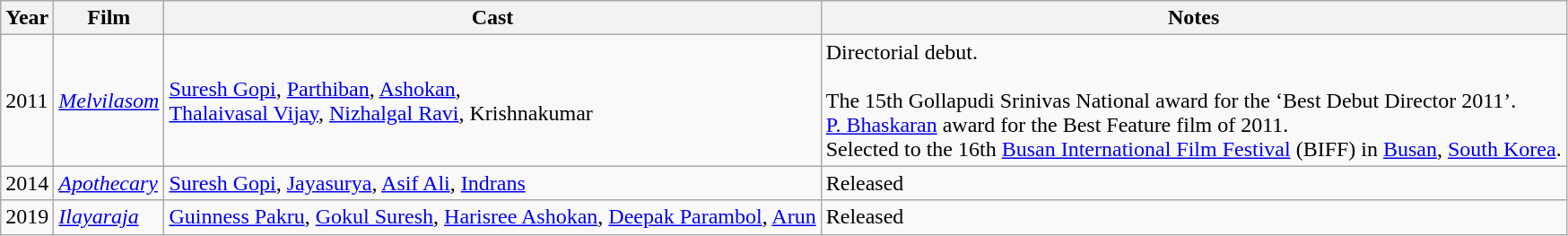<table class="wikitable">
<tr>
<th>Year</th>
<th>Film</th>
<th>Cast</th>
<th>Notes</th>
</tr>
<tr>
<td>2011</td>
<td><em><a href='#'>Melvilasom</a></em></td>
<td><a href='#'>Suresh Gopi</a>, <a href='#'>Parthiban</a>, <a href='#'>Ashokan</a>,<br><a href='#'>Thalaivasal Vijay</a>, <a href='#'>Nizhalgal Ravi</a>, Krishnakumar<br></td>
<td>Directorial debut. <br><br>The 15th Gollapudi Srinivas National award for the ‘Best Debut Director 2011’.<br>
<a href='#'>P. Bhaskaran</a> award for the Best Feature film of 2011.<br>
Selected to the 16th <a href='#'>Busan International Film Festival</a> (BIFF) in <a href='#'>Busan</a>, <a href='#'>South Korea</a>.</td>
</tr>
<tr>
<td>2014</td>
<td><em><a href='#'>Apothecary</a></em></td>
<td><a href='#'>Suresh Gopi</a>, <a href='#'>Jayasurya</a>, <a href='#'>Asif Ali</a>, <a href='#'>Indrans</a></td>
<td>Released</td>
</tr>
<tr>
<td>2019</td>
<td><em><a href='#'>Ilayaraja</a></em></td>
<td><a href='#'>Guinness Pakru</a>, <a href='#'>Gokul Suresh</a>, <a href='#'>Harisree Ashokan</a>, <a href='#'>Deepak Parambol</a>, <a href='#'>Arun</a></td>
<td>Released</td>
</tr>
</table>
